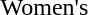<table>
<tr>
<td>Women's</td>
<td></td>
<td></td>
<td></td>
</tr>
</table>
